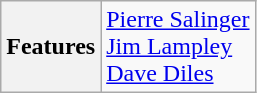<table class="wikitable">
<tr>
<th>Features</th>
<td><a href='#'>Pierre Salinger</a><br><a href='#'>Jim Lampley</a><br><a href='#'>Dave Diles</a></td>
</tr>
</table>
